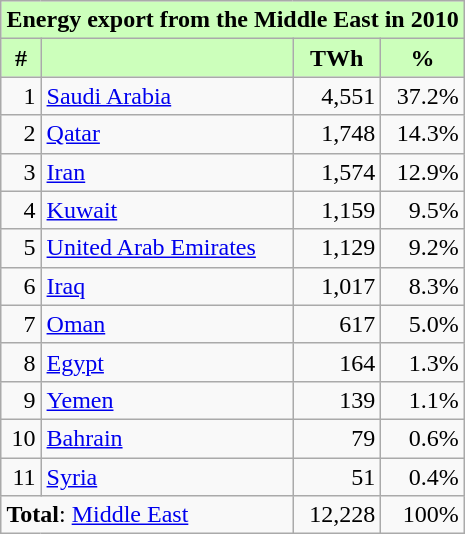<table class="wikitable" style="float: right; margin-left: 10px">
<tr>
<th colspan=4 align="center" style="background-color: #cfb;">Energy export from the Middle East in 2010 </th>
</tr>
<tr>
<th style="background-color: #cfb;">#</th>
<th style="background-color: #cfb;"></th>
<th style="background-color: #cfb;">TWh</th>
<th style="background-color: #cfb;">%</th>
</tr>
<tr ---->
<td align="right">1</td>
<td align="left"><a href='#'>Saudi Arabia</a></td>
<td align="right">4,551</td>
<td align="right">37.2%</td>
</tr>
<tr --->
<td align="right">2</td>
<td align="left"><a href='#'>Qatar</a></td>
<td align="right">1,748</td>
<td align="right">14.3%</td>
</tr>
<tr ---->
<td align="right">3</td>
<td align="left"><a href='#'>Iran</a></td>
<td align="right">1,574</td>
<td align="right">12.9%</td>
</tr>
<tr --->
<td align="right">4</td>
<td align="left"><a href='#'>Kuwait</a></td>
<td align="right">1,159</td>
<td align="right">9.5%</td>
</tr>
<tr ---->
<td align="right">5</td>
<td align="left"><a href='#'>United Arab Emirates</a></td>
<td align="right">1,129</td>
<td align="right">9.2%</td>
</tr>
<tr --->
<td align="right">6</td>
<td align="left"><a href='#'>Iraq</a></td>
<td align="right">1,017</td>
<td align="right">8.3%</td>
</tr>
<tr ---->
<td align="right">7</td>
<td align="left"><a href='#'>Oman</a></td>
<td align="right">617</td>
<td align="right">5.0%</td>
</tr>
<tr --->
<td align="right">8</td>
<td align="left"><a href='#'>Egypt</a></td>
<td align="right">164</td>
<td align="right">1.3%</td>
</tr>
<tr --->
<td align="right">9</td>
<td align="left"><a href='#'>Yemen</a></td>
<td align="right">139</td>
<td align="right">1.1%</td>
</tr>
<tr ---->
<td align="right">10</td>
<td align="left"><a href='#'>Bahrain</a></td>
<td align="right">79</td>
<td align="right">0.6%</td>
</tr>
<tr --->
<td align="right">11</td>
<td align="left"><a href='#'>Syria</a></td>
<td align="right">51</td>
<td align="right">0.4%</td>
</tr>
<tr --->
<td align="left" colspan=2><strong>Total</strong>: <a href='#'>Middle East</a></td>
<td align="right">12,228</td>
<td align="right">100%</td>
</tr>
</table>
